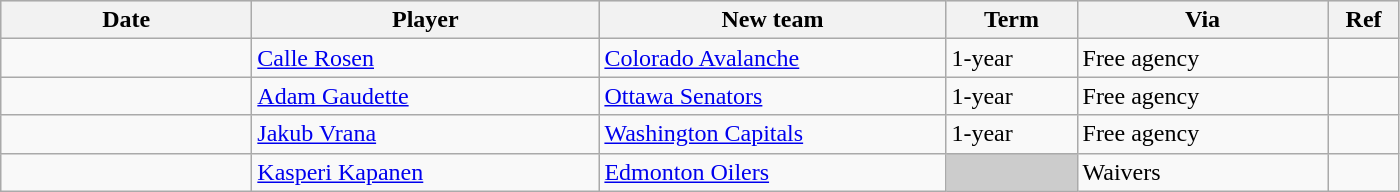<table class="wikitable">
<tr style="background:#ddd; text-align:center;">
<th style="width: 10em;">Date</th>
<th style="width: 14em;">Player</th>
<th style="width: 14em;">New team</th>
<th style="width: 5em;">Term</th>
<th style="width: 10em;">Via</th>
<th style="width: 2.5em;">Ref</th>
</tr>
<tr>
<td></td>
<td><a href='#'>Calle Rosen</a></td>
<td><a href='#'>Colorado Avalanche</a></td>
<td>1-year</td>
<td>Free agency</td>
<td></td>
</tr>
<tr>
<td></td>
<td><a href='#'>Adam Gaudette</a></td>
<td><a href='#'>Ottawa Senators</a></td>
<td>1-year</td>
<td>Free agency</td>
<td></td>
</tr>
<tr>
<td></td>
<td><a href='#'>Jakub Vrana</a></td>
<td><a href='#'>Washington Capitals</a></td>
<td>1-year</td>
<td>Free agency</td>
<td></td>
</tr>
<tr>
<td></td>
<td><a href='#'>Kasperi Kapanen</a></td>
<td><a href='#'>Edmonton Oilers</a></td>
<td style="background:#ccc;"></td>
<td>Waivers</td>
<td></td>
</tr>
</table>
